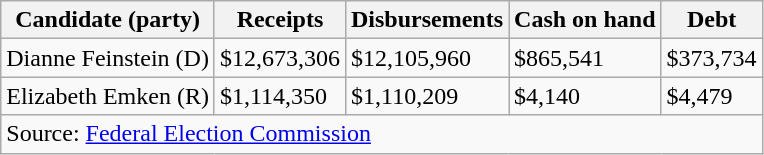<table class="wikitable sortable">
<tr>
<th>Candidate (party)</th>
<th>Receipts</th>
<th>Disbursements</th>
<th>Cash on hand</th>
<th>Debt</th>
</tr>
<tr>
<td>Dianne Feinstein (D)</td>
<td>$12,673,306</td>
<td>$12,105,960</td>
<td>$865,541</td>
<td>$373,734</td>
</tr>
<tr>
<td>Elizabeth Emken (R)</td>
<td>$1,114,350</td>
<td>$1,110,209</td>
<td>$4,140</td>
<td>$4,479</td>
</tr>
<tr>
<td colspan=5>Source: <a href='#'>Federal Election Commission</a></td>
</tr>
</table>
